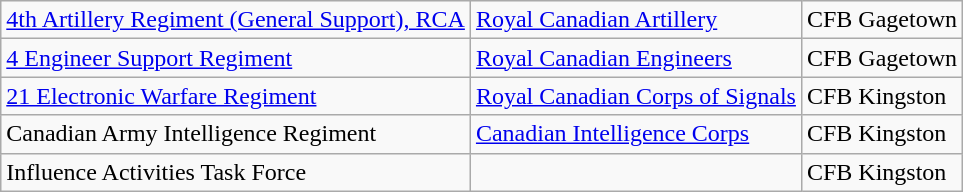<table class="wikitable">
<tr>
<td><a href='#'>4th Artillery Regiment (General Support), RCA</a></td>
<td><a href='#'>Royal Canadian Artillery</a></td>
<td>CFB Gagetown</td>
</tr>
<tr>
<td><a href='#'>4 Engineer Support Regiment</a></td>
<td><a href='#'>Royal Canadian Engineers</a></td>
<td>CFB Gagetown</td>
</tr>
<tr>
<td><a href='#'>21 Electronic Warfare Regiment</a></td>
<td><a href='#'>Royal Canadian Corps of Signals</a></td>
<td>CFB Kingston</td>
</tr>
<tr>
<td>Canadian Army Intelligence Regiment</td>
<td><a href='#'>Canadian Intelligence Corps</a></td>
<td>CFB Kingston</td>
</tr>
<tr>
<td>Influence Activities Task Force</td>
<td></td>
<td>CFB Kingston</td>
</tr>
</table>
